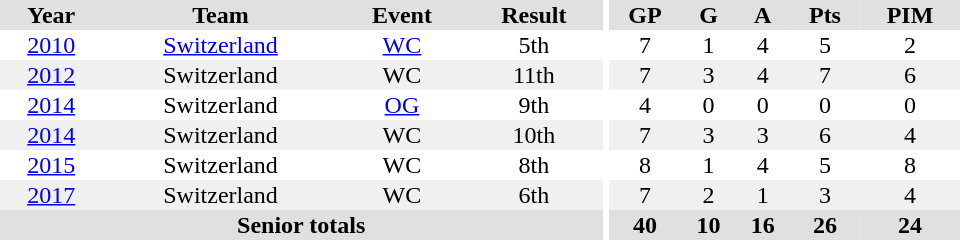<table border="0" cellpadding="1" cellspacing="0" ID="Table3" style="text-align:center; width:40em">
<tr ALIGN="center" bgcolor="#e0e0e0">
<th>Year</th>
<th>Team</th>
<th>Event</th>
<th>Result</th>
<th rowspan="99" bgcolor="#ffffff"></th>
<th>GP</th>
<th>G</th>
<th>A</th>
<th>Pts</th>
<th>PIM</th>
</tr>
<tr>
<td><a href='#'>2010</a></td>
<td><a href='#'>Switzerland</a></td>
<td><a href='#'>WC</a></td>
<td>5th</td>
<td>7</td>
<td>1</td>
<td>4</td>
<td>5</td>
<td>2</td>
</tr>
<tr bgcolor="#f0f0f0">
<td><a href='#'>2012</a></td>
<td>Switzerland</td>
<td>WC</td>
<td>11th</td>
<td>7</td>
<td>3</td>
<td>4</td>
<td>7</td>
<td>6</td>
</tr>
<tr>
<td><a href='#'>2014</a></td>
<td>Switzerland</td>
<td><a href='#'>OG</a></td>
<td>9th</td>
<td>4</td>
<td>0</td>
<td>0</td>
<td>0</td>
<td>0</td>
</tr>
<tr bgcolor="#f0f0f0">
<td><a href='#'>2014</a></td>
<td>Switzerland</td>
<td>WC</td>
<td>10th</td>
<td>7</td>
<td>3</td>
<td>3</td>
<td>6</td>
<td>4</td>
</tr>
<tr>
<td><a href='#'>2015</a></td>
<td>Switzerland</td>
<td>WC</td>
<td>8th</td>
<td>8</td>
<td>1</td>
<td>4</td>
<td>5</td>
<td>8</td>
</tr>
<tr bgcolor="#f0f0f0">
<td><a href='#'>2017</a></td>
<td>Switzerland</td>
<td>WC</td>
<td>6th</td>
<td>7</td>
<td>2</td>
<td>1</td>
<td>3</td>
<td>4</td>
</tr>
<tr bgcolor="#e0e0e0">
<th colspan=4>Senior totals</th>
<th>40</th>
<th>10</th>
<th>16</th>
<th>26</th>
<th>24</th>
</tr>
</table>
